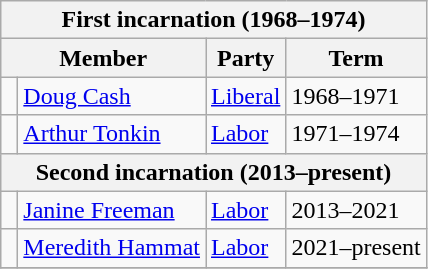<table class="wikitable">
<tr>
<th colspan="4">First incarnation (1968–1974)</th>
</tr>
<tr>
<th colspan="2">Member</th>
<th>Party</th>
<th>Term</th>
</tr>
<tr>
<td> </td>
<td><a href='#'>Doug Cash</a></td>
<td><a href='#'>Liberal</a></td>
<td>1968–1971</td>
</tr>
<tr>
<td> </td>
<td><a href='#'>Arthur Tonkin</a></td>
<td><a href='#'>Labor</a></td>
<td>1971–1974</td>
</tr>
<tr>
<th colspan="4">Second incarnation (2013–present)</th>
</tr>
<tr>
<td> </td>
<td><a href='#'>Janine Freeman</a></td>
<td><a href='#'>Labor</a></td>
<td>2013–2021</td>
</tr>
<tr>
<td> </td>
<td><a href='#'>Meredith Hammat</a></td>
<td><a href='#'>Labor</a></td>
<td>2021–present</td>
</tr>
<tr>
</tr>
</table>
